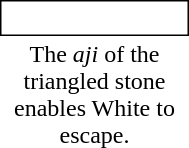<table style="margin:1em;width: 130px; float:right;">
<tr>
<td style="border: solid thin; padding: 2px;"><br></td>
</tr>
<tr>
<td style="text-align:center">The <em>aji</em> of the triangled stone enables White to escape.</td>
</tr>
</table>
